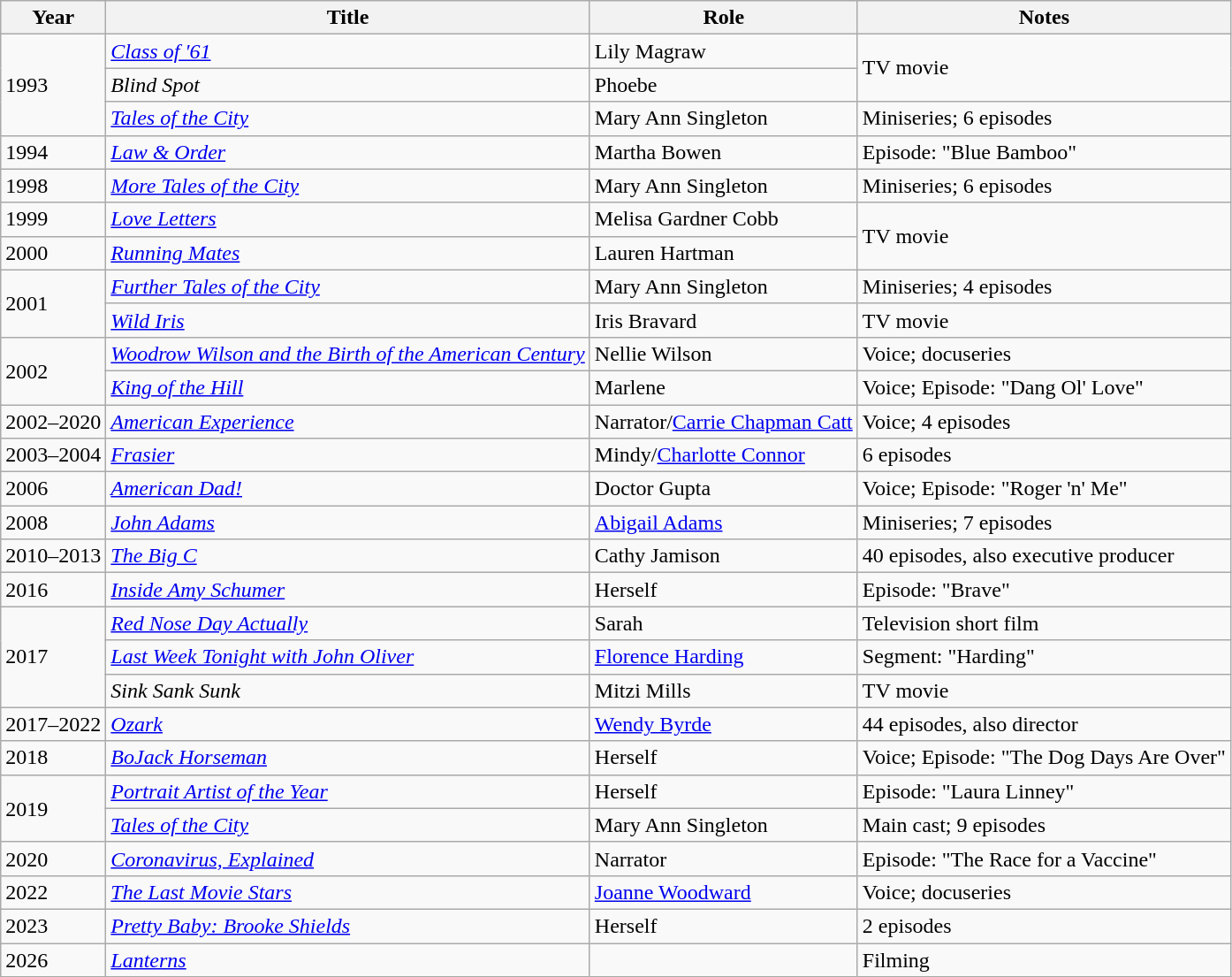<table class="wikitable sortable">
<tr>
<th>Year</th>
<th>Title</th>
<th>Role</th>
<th class="unsortable">Notes</th>
</tr>
<tr>
<td rowspan="3">1993</td>
<td><em><a href='#'>Class of '61</a></em></td>
<td>Lily Magraw</td>
<td rowspan="2">TV movie</td>
</tr>
<tr>
<td><em>Blind Spot</em></td>
<td>Phoebe</td>
</tr>
<tr>
<td><em><a href='#'>Tales of the City</a></em></td>
<td>Mary Ann Singleton</td>
<td>Miniseries; 6 episodes</td>
</tr>
<tr>
<td>1994</td>
<td><em><a href='#'>Law & Order</a></em></td>
<td>Martha Bowen</td>
<td>Episode: "Blue Bamboo"</td>
</tr>
<tr>
<td>1998</td>
<td><em><a href='#'>More Tales of the City</a></em></td>
<td>Mary Ann Singleton</td>
<td>Miniseries; 6 episodes</td>
</tr>
<tr>
<td>1999</td>
<td><em><a href='#'>Love Letters</a></em></td>
<td>Melisa Gardner Cobb</td>
<td rowspan="2">TV movie</td>
</tr>
<tr>
<td>2000</td>
<td><em><a href='#'>Running Mates</a></em></td>
<td>Lauren Hartman</td>
</tr>
<tr>
<td rowspan=2>2001</td>
<td><em><a href='#'>Further Tales of the City</a></em></td>
<td>Mary Ann Singleton</td>
<td>Miniseries; 4 episodes</td>
</tr>
<tr>
<td><em><a href='#'>Wild Iris</a></em></td>
<td>Iris Bravard</td>
<td>TV movie</td>
</tr>
<tr>
<td rowspan="2">2002</td>
<td><em><a href='#'>Woodrow Wilson and the Birth of the American Century</a></em></td>
<td>Nellie Wilson</td>
<td>Voice; docuseries</td>
</tr>
<tr>
<td><em><a href='#'>King of the Hill</a></em></td>
<td>Marlene</td>
<td>Voice; Episode: "Dang Ol' Love"</td>
</tr>
<tr>
<td>2002–2020</td>
<td><em><a href='#'>American Experience</a></em></td>
<td>Narrator/<a href='#'>Carrie Chapman Catt</a></td>
<td>Voice; 4 episodes</td>
</tr>
<tr>
<td>2003–2004</td>
<td><em><a href='#'>Frasier</a></em></td>
<td>Mindy/<a href='#'>Charlotte Connor</a></td>
<td>6 episodes</td>
</tr>
<tr>
<td>2006</td>
<td><em><a href='#'>American Dad!</a></em></td>
<td>Doctor Gupta</td>
<td>Voice; Episode: "Roger 'n' Me"</td>
</tr>
<tr>
<td>2008</td>
<td><em><a href='#'>John Adams</a></em></td>
<td><a href='#'>Abigail Adams</a></td>
<td>Miniseries; 7 episodes</td>
</tr>
<tr>
<td>2010–2013</td>
<td><em><a href='#'>The Big C</a></em></td>
<td>Cathy Jamison</td>
<td>40 episodes, also executive producer</td>
</tr>
<tr>
<td>2016</td>
<td><em><a href='#'>Inside Amy Schumer</a></em></td>
<td>Herself</td>
<td>Episode: "Brave"</td>
</tr>
<tr>
<td rowspan=3>2017</td>
<td><em><a href='#'>Red Nose Day Actually</a></em></td>
<td>Sarah</td>
<td>Television short film</td>
</tr>
<tr>
<td><em><a href='#'>Last Week Tonight with John Oliver</a></em></td>
<td><a href='#'>Florence Harding</a></td>
<td>Segment: "Harding"</td>
</tr>
<tr>
<td><em>Sink Sank Sunk</em></td>
<td>Mitzi Mills</td>
<td>TV movie</td>
</tr>
<tr>
<td>2017–2022</td>
<td><em><a href='#'>Ozark</a></em></td>
<td><a href='#'>Wendy Byrde</a></td>
<td>44 episodes, also director</td>
</tr>
<tr>
<td>2018</td>
<td><em><a href='#'>BoJack Horseman</a></em></td>
<td>Herself</td>
<td>Voice; Episode: "The Dog Days Are Over"</td>
</tr>
<tr>
<td rowspan=2>2019</td>
<td><em><a href='#'>Portrait Artist of the Year</a></em></td>
<td>Herself</td>
<td>Episode: "Laura Linney"</td>
</tr>
<tr>
<td><em><a href='#'>Tales of the City</a></em></td>
<td>Mary Ann Singleton</td>
<td>Main cast; 9 episodes</td>
</tr>
<tr>
<td>2020</td>
<td><em><a href='#'>Coronavirus, Explained</a></em></td>
<td>Narrator</td>
<td>Episode: "The Race for a Vaccine"</td>
</tr>
<tr>
<td>2022</td>
<td><em><a href='#'>The Last Movie Stars</a></em></td>
<td><a href='#'>Joanne Woodward</a></td>
<td>Voice; docuseries</td>
</tr>
<tr>
<td>2023</td>
<td><em><a href='#'>Pretty Baby: Brooke Shields</a></em></td>
<td>Herself</td>
<td>2 episodes</td>
</tr>
<tr>
<td>2026</td>
<td><em><a href='#'>Lanterns</a></em></td>
<td></td>
<td>Filming</td>
</tr>
</table>
